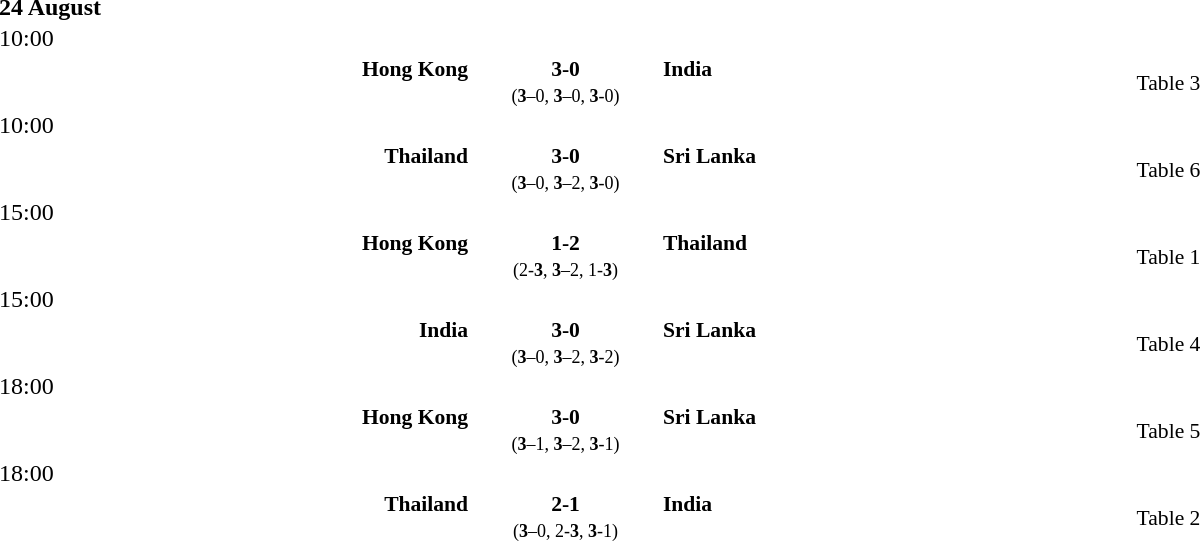<table style="width:100%;" cellspacing="1">
<tr>
<th width=25%></th>
<th width=10%></th>
<th width=25%></th>
</tr>
<tr>
<td><strong>24 August</strong></td>
</tr>
<tr>
<td>10:00</td>
</tr>
<tr style=font-size:90%>
<td align=right><strong>Hong Kong<br><br></strong></td>
<td align=center><strong> 3-0 </strong><br><small>(<strong>3</strong>–0, <strong>3</strong>–0, <strong>3</strong>-0)</small></td>
<td><strong>India</strong><br><br></td>
<td>Table 3</td>
</tr>
<tr>
<td>10:00</td>
</tr>
<tr style=font-size:90%>
<td align=right><strong>Thailand<br><br></strong></td>
<td align=center><strong> 3-0 </strong><br><small>(<strong>3</strong>–0, <strong>3</strong>–2, <strong>3</strong>-0)</small></td>
<td><strong>Sri Lanka</strong><br><br></td>
<td>Table 6</td>
</tr>
<tr>
<td>15:00</td>
</tr>
<tr style=font-size:90%>
<td align=right><strong>Hong Kong</strong><br><br></td>
<td align=center><strong> 1-2 </strong><br><small>(2-<strong>3</strong>, <strong>3</strong>–2, 1-<strong>3</strong>)</small></td>
<td><strong>Thailand<br><br></strong></td>
<td>Table 1</td>
</tr>
<tr>
<td>15:00</td>
</tr>
<tr style=font-size:90%>
<td align=right><strong>India<br><br></strong></td>
<td align=center><strong> 3-0 </strong><br><small>(<strong>3</strong>–0, <strong>3</strong>–2, <strong>3</strong>-2)</small></td>
<td><strong>Sri Lanka</strong><br><br></td>
<td>Table 4</td>
</tr>
<tr>
<td>18:00</td>
</tr>
<tr style=font-size:90%>
<td align=right><strong>Hong Kong<br><br></strong></td>
<td align=center><strong> 3-0 </strong><br><small>(<strong>3</strong>–1, <strong>3</strong>–2, <strong>3</strong>-1)</small></td>
<td><strong>Sri Lanka</strong><br><br></td>
<td>Table 5</td>
</tr>
<tr>
<td>18:00</td>
</tr>
<tr style=font-size:90%>
<td align=right><strong>Thailand<br><br></strong></td>
<td align=center><strong> 2-1 </strong><br><small>(<strong>3</strong>–0, 2-<strong>3</strong>, <strong>3</strong>-1)</small></td>
<td><strong>India</strong><br><br></td>
<td>Table 2</td>
</tr>
</table>
